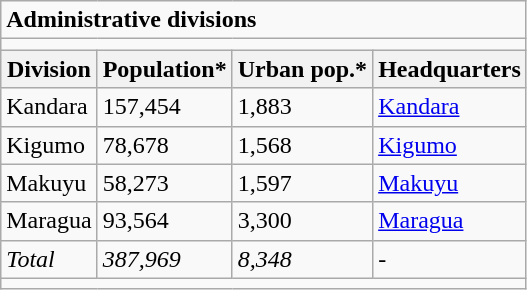<table class="wikitable">
<tr>
<td colspan="4"><strong>Administrative divisions</strong></td>
</tr>
<tr>
<td colspan="4"></td>
</tr>
<tr>
<th>Division</th>
<th>Population*</th>
<th>Urban pop.*</th>
<th>Headquarters</th>
</tr>
<tr>
<td>Kandara</td>
<td>157,454</td>
<td>1,883</td>
<td><a href='#'>Kandara</a></td>
</tr>
<tr>
<td>Kigumo</td>
<td>78,678</td>
<td>1,568</td>
<td><a href='#'>Kigumo</a></td>
</tr>
<tr>
<td>Makuyu</td>
<td>58,273</td>
<td>1,597</td>
<td><a href='#'>Makuyu</a></td>
</tr>
<tr>
<td>Maragua</td>
<td>93,564</td>
<td>3,300</td>
<td><a href='#'>Maragua</a></td>
</tr>
<tr>
<td><em>Total</em></td>
<td><em>387,969</em></td>
<td><em>8,348</em></td>
<td>-</td>
</tr>
<tr>
<td colspan="4"></td>
</tr>
</table>
